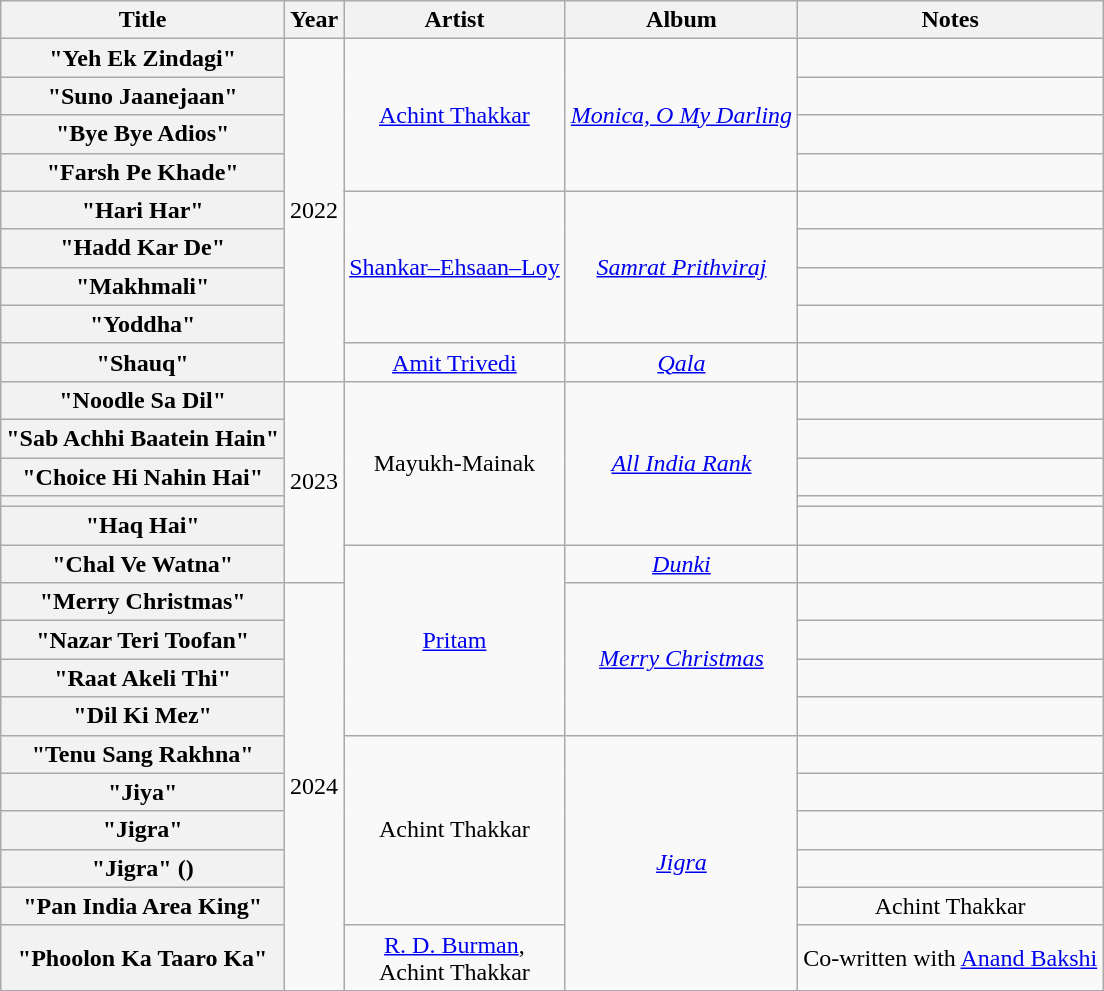<table class="wikitable sortable plainrowheaders " style="text-align:center;">
<tr>
<th scope="col">Title</th>
<th scope="col">Year</th>
<th scope="col">Artist</th>
<th scope="col">Album</th>
<th scope="col">Notes</th>
</tr>
<tr>
<th scope="row">"Yeh Ek Zindagi"</th>
<td rowspan=9>2022</td>
<td rowspan=4><a href='#'>Achint Thakkar</a></td>
<td rowspan=4><em><a href='#'>Monica, O My Darling</a></em></td>
<td></td>
</tr>
<tr>
<th scope="row">"Suno Jaanejaan"</th>
<td></td>
</tr>
<tr>
<th scope="row">"Bye Bye Adios"</th>
<td></td>
</tr>
<tr>
<th scope="row">"Farsh Pe Khade"</th>
<td></td>
</tr>
<tr>
<th scope="row">"Hari Har"</th>
<td rowspan=4><a href='#'>Shankar–Ehsaan–Loy</a></td>
<td rowspan=4><em><a href='#'>Samrat Prithviraj</a></em></td>
<td></td>
</tr>
<tr>
<th scope="row">"Hadd Kar De"</th>
<td></td>
</tr>
<tr>
<th scope="row">"Makhmali"</th>
<td></td>
</tr>
<tr>
<th scope="row">"Yoddha"</th>
<td></td>
</tr>
<tr>
<th scope="row">"Shauq"</th>
<td><a href='#'>Amit Trivedi</a></td>
<td><em><a href='#'>Qala</a></em></td>
<td></td>
</tr>
<tr>
<th scope="row">"Noodle Sa Dil"</th>
<td rowspan=6>2023</td>
<td rowspan=5>Mayukh-Mainak</td>
<td rowspan=5><em><a href='#'>All India Rank</a></em></td>
<td></td>
</tr>
<tr>
<th scope="row">"Sab Achhi Baatein Hain"</th>
<td></td>
</tr>
<tr>
<th scope="row">"Choice Hi Nahin Hai"</th>
<td></td>
</tr>
<tr>
<th scope="row"></th>
<td></td>
</tr>
<tr>
<th scope="row">"Haq Hai"</th>
<td></td>
</tr>
<tr>
<th scope="row">"Chal Ve Watna"</th>
<td rowspan=5><a href='#'>Pritam</a></td>
<td><em><a href='#'>Dunki</a></em></td>
<td></td>
</tr>
<tr>
<th scope="row">"Merry Christmas"</th>
<td rowspan=10>2024</td>
<td rowspan=4><em><a href='#'>Merry Christmas</a></em></td>
<td></td>
</tr>
<tr>
<th scope="row">"Nazar Teri Toofan"</th>
<td></td>
</tr>
<tr>
<th scope="row">"Raat Akeli Thi"</th>
<td></td>
</tr>
<tr>
<th scope="row">"Dil Ki Mez"</th>
<td></td>
</tr>
<tr>
<th scope="row">"Tenu Sang Rakhna"</th>
<td Rowspan=5>Achint Thakkar</td>
<td Rowspan=6><em><a href='#'>Jigra</a></em></td>
<td></td>
</tr>
<tr>
<th scope="row">"Jiya"</th>
<td></td>
</tr>
<tr>
<th scope="row">"Jigra"</th>
<td></td>
</tr>
<tr>
<th scope="row">"Jigra" ()</th>
<td></td>
</tr>
<tr>
<th scope="row">"Pan India Area King"</th>
<td> Achint Thakkar</td>
</tr>
<tr>
<th scope="row">"Phoolon Ka Taaro Ka"</th>
<td><a href='#'>R. D. Burman</a>,<br>Achint Thakkar</td>
<td>Co-written with <a href='#'>Anand Bakshi</a></td>
</tr>
</table>
